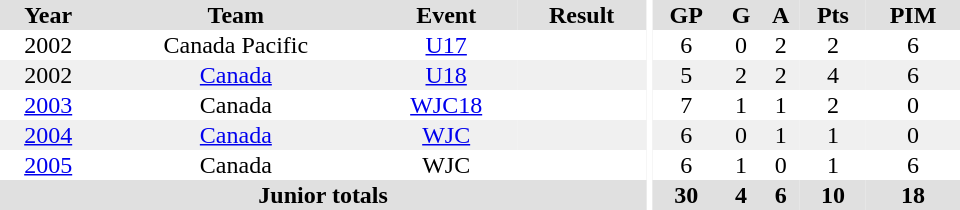<table border="0" cellpadding="1" cellspacing="0" ID="Table3" style="text-align:center; width:40em">
<tr ALIGN="center" bgcolor="#e0e0e0">
<th>Year</th>
<th>Team</th>
<th>Event</th>
<th>Result</th>
<th rowspan="99" bgcolor="#ffffff"></th>
<th>GP</th>
<th>G</th>
<th>A</th>
<th>Pts</th>
<th>PIM</th>
</tr>
<tr>
<td>2002</td>
<td>Canada Pacific</td>
<td><a href='#'>U17</a></td>
<td></td>
<td>6</td>
<td>0</td>
<td>2</td>
<td>2</td>
<td>6</td>
</tr>
<tr bgcolor="#f0f0f0">
<td>2002</td>
<td><a href='#'>Canada</a></td>
<td><a href='#'>U18</a></td>
<td></td>
<td>5</td>
<td>2</td>
<td>2</td>
<td>4</td>
<td>6</td>
</tr>
<tr>
<td><a href='#'>2003</a></td>
<td>Canada</td>
<td><a href='#'>WJC18</a></td>
<td></td>
<td>7</td>
<td>1</td>
<td>1</td>
<td>2</td>
<td>0</td>
</tr>
<tr bgcolor="#f0f0f0">
<td><a href='#'>2004</a></td>
<td><a href='#'>Canada</a></td>
<td><a href='#'>WJC</a></td>
<td></td>
<td>6</td>
<td>0</td>
<td>1</td>
<td>1</td>
<td>0</td>
</tr>
<tr>
<td><a href='#'>2005</a></td>
<td>Canada</td>
<td>WJC</td>
<td></td>
<td>6</td>
<td>1</td>
<td>0</td>
<td>1</td>
<td>6</td>
</tr>
<tr bgcolor="#e0e0e0">
<th colspan="4">Junior totals</th>
<th>30</th>
<th>4</th>
<th>6</th>
<th>10</th>
<th>18</th>
</tr>
</table>
